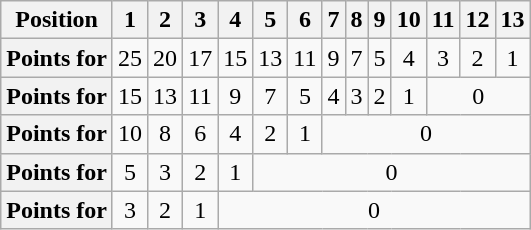<table class="wikitable floatright" style="text-align: center">
<tr>
<th scope="col">Position</th>
<th scope="col">1</th>
<th scope="col">2</th>
<th scope="col">3</th>
<th scope="col">4</th>
<th scope="col">5</th>
<th scope="col">6</th>
<th scope="col">7</th>
<th scope="col">8</th>
<th scope="col">9</th>
<th scope="col">10</th>
<th scope="col">11</th>
<th scope="col">12</th>
<th scope="col">13</th>
</tr>
<tr>
<th scope="row">Points for </th>
<td>25</td>
<td>20</td>
<td>17</td>
<td>15</td>
<td>13</td>
<td>11</td>
<td>9</td>
<td>7</td>
<td>5</td>
<td>4</td>
<td>3</td>
<td>2</td>
<td>1</td>
</tr>
<tr>
<th scope="row">Points for </th>
<td>15</td>
<td>13</td>
<td>11</td>
<td>9</td>
<td>7</td>
<td>5</td>
<td>4</td>
<td>3</td>
<td>2</td>
<td>1</td>
<td colspan="3">0</td>
</tr>
<tr>
<th scope="row">Points for </th>
<td>10</td>
<td>8</td>
<td>6</td>
<td>4</td>
<td>2</td>
<td>1</td>
<td colspan="7">0</td>
</tr>
<tr>
<th scope="row">Points for </th>
<td>5</td>
<td>3</td>
<td>2</td>
<td>1</td>
<td colspan="9">0</td>
</tr>
<tr>
<th scope="row">Points for </th>
<td>3</td>
<td>2</td>
<td>1</td>
<td colspan="10">0</td>
</tr>
</table>
